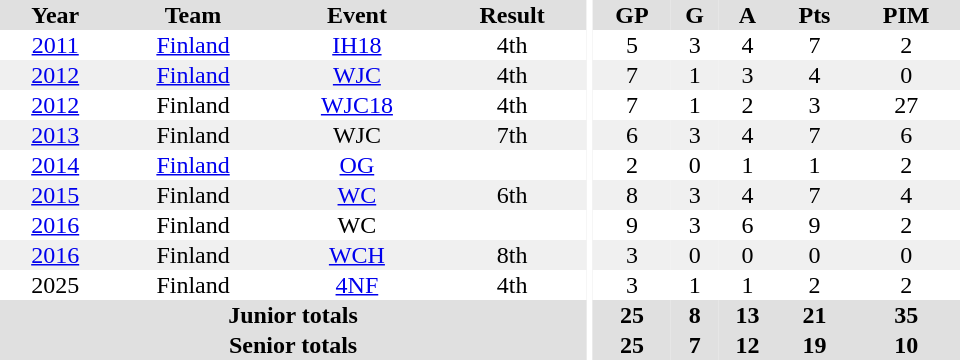<table border="0" cellpadding="1" cellspacing="0" ID="Table3" style="text-align:center; width:40em;">
<tr bgcolor="#e0e0e0">
<th>Year</th>
<th>Team</th>
<th>Event</th>
<th>Result</th>
<th rowspan="99" bgcolor="#ffffff"></th>
<th>GP</th>
<th>G</th>
<th>A</th>
<th>Pts</th>
<th>PIM</th>
</tr>
<tr>
<td><a href='#'>2011</a></td>
<td><a href='#'>Finland</a></td>
<td><a href='#'>IH18</a></td>
<td>4th</td>
<td>5</td>
<td>3</td>
<td>4</td>
<td>7</td>
<td>2</td>
</tr>
<tr bgcolor="#f0f0f0">
<td><a href='#'>2012</a></td>
<td><a href='#'>Finland</a></td>
<td><a href='#'>WJC</a></td>
<td>4th</td>
<td>7</td>
<td>1</td>
<td>3</td>
<td>4</td>
<td>0</td>
</tr>
<tr>
<td><a href='#'>2012</a></td>
<td>Finland</td>
<td><a href='#'>WJC18</a></td>
<td>4th</td>
<td>7</td>
<td>1</td>
<td>2</td>
<td>3</td>
<td>27</td>
</tr>
<tr bgcolor="#f0f0f0">
<td><a href='#'>2013</a></td>
<td>Finland</td>
<td>WJC</td>
<td>7th</td>
<td>6</td>
<td>3</td>
<td>4</td>
<td>7</td>
<td>6</td>
</tr>
<tr>
<td><a href='#'>2014</a></td>
<td><a href='#'>Finland</a></td>
<td><a href='#'>OG</a></td>
<td></td>
<td>2</td>
<td>0</td>
<td>1</td>
<td>1</td>
<td>2</td>
</tr>
<tr bgcolor="#f0f0f0">
<td><a href='#'>2015</a></td>
<td>Finland</td>
<td><a href='#'>WC</a></td>
<td>6th</td>
<td>8</td>
<td>3</td>
<td>4</td>
<td>7</td>
<td>4</td>
</tr>
<tr>
<td><a href='#'>2016</a></td>
<td>Finland</td>
<td>WC</td>
<td></td>
<td>9</td>
<td>3</td>
<td>6</td>
<td>9</td>
<td>2</td>
</tr>
<tr bgcolor="#f0f0f0">
<td><a href='#'>2016</a></td>
<td>Finland</td>
<td><a href='#'>WCH</a></td>
<td>8th</td>
<td>3</td>
<td>0</td>
<td>0</td>
<td>0</td>
<td>0</td>
</tr>
<tr>
<td>2025</td>
<td>Finland</td>
<td><a href='#'>4NF</a></td>
<td>4th</td>
<td>3</td>
<td>1</td>
<td>1</td>
<td>2</td>
<td>2</td>
</tr>
<tr bgcolor="#e0e0e0">
<th colspan="4">Junior totals</th>
<th>25</th>
<th>8</th>
<th>13</th>
<th>21</th>
<th>35</th>
</tr>
<tr bgcolor="#e0e0e0">
<th colspan="4">Senior totals</th>
<th>25</th>
<th>7</th>
<th>12</th>
<th>19</th>
<th>10</th>
</tr>
</table>
